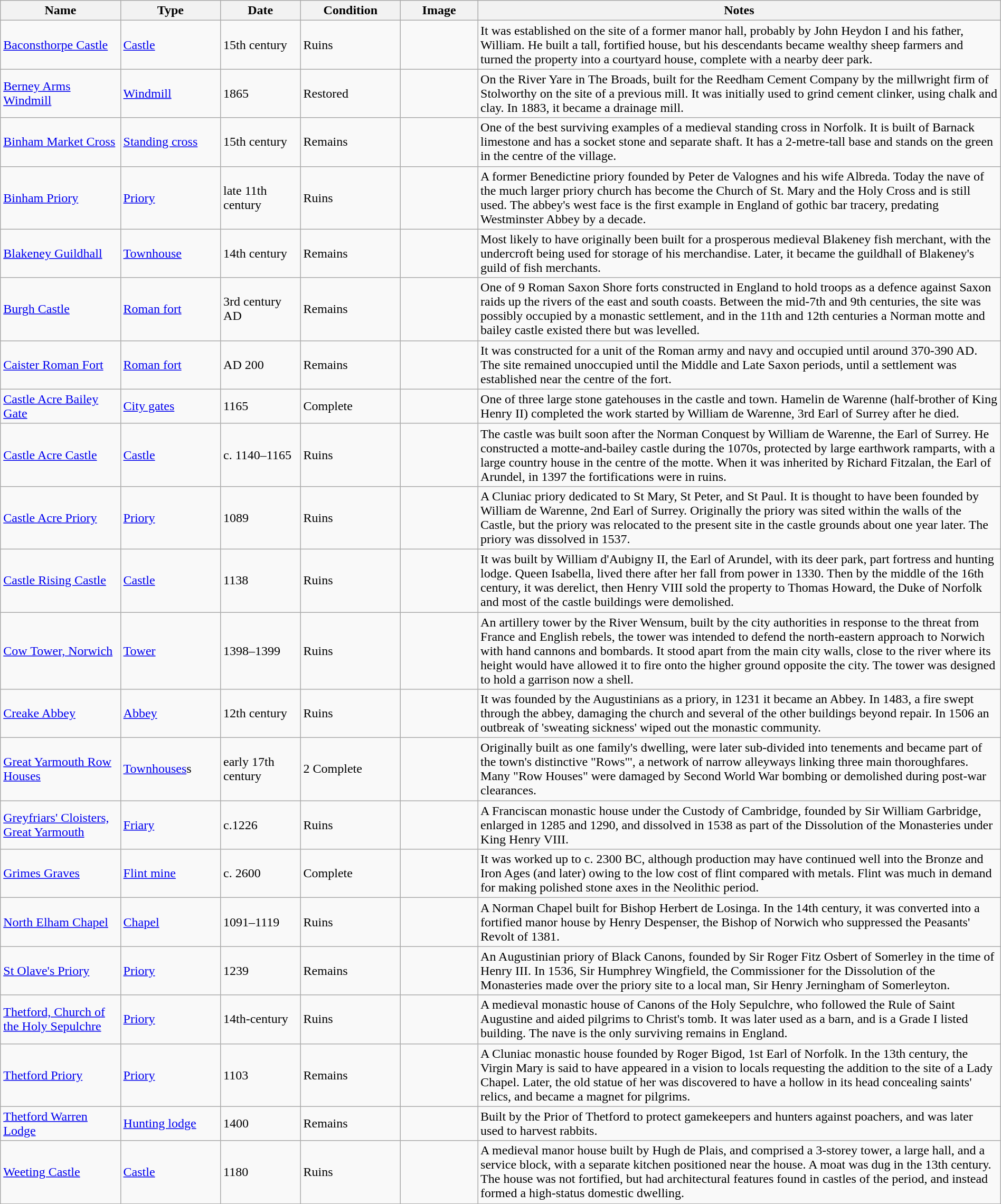<table class="wikitable sortable" width="100%">
<tr>
<th width="12%">Name</th>
<th width="10%">Type</th>
<th width="8%">Date</th>
<th width="10%">Condition</th>
<th class="unsortable" width="90px">Image</th>
<th class="unsortable">Notes</th>
</tr>
<tr>
<td><a href='#'>Baconsthorpe Castle</a></td>
<td><a href='#'>Castle</a></td>
<td>15th century</td>
<td>Ruins</td>
<td></td>
<td>It was established on the site of a former manor hall, probably by John Heydon I and his father, William. He built a tall, fortified house, but his descendants became wealthy sheep farmers and turned the property into a courtyard house, complete with a nearby deer park.</td>
</tr>
<tr>
<td><a href='#'>Berney Arms Windmill</a></td>
<td><a href='#'>Windmill</a></td>
<td>1865</td>
<td>Restored</td>
<td></td>
<td>On the River Yare in The Broads, built for the Reedham Cement Company by the millwright firm of Stolworthy on the site of a previous mill. It was initially used to grind cement clinker, using chalk and clay. In 1883, it became a drainage mill.</td>
</tr>
<tr>
<td><a href='#'>Binham Market Cross</a></td>
<td><a href='#'>Standing cross</a></td>
<td>15th century</td>
<td>Remains</td>
<td></td>
<td>One of the best surviving examples of a medieval standing cross in Norfolk. It is built of Barnack limestone and has a socket stone and separate shaft. It has a 2-metre-tall base and stands on the green in the centre of the village.</td>
</tr>
<tr>
<td><a href='#'>Binham Priory</a></td>
<td><a href='#'>Priory</a></td>
<td>late 11th century</td>
<td>Ruins</td>
<td></td>
<td>A former Benedictine priory founded by Peter de Valognes and his wife Albreda. Today the nave of the much larger priory church has become the Church of St. Mary and the Holy Cross and is still used. The abbey's west face is the first example in England of gothic bar tracery, predating Westminster Abbey by a decade.</td>
</tr>
<tr>
<td><a href='#'>Blakeney Guildhall</a></td>
<td><a href='#'>Townhouse</a></td>
<td>14th century</td>
<td>Remains</td>
<td></td>
<td>Most likely to have originally been built for a prosperous medieval Blakeney fish merchant, with the undercroft being used for storage of his merchandise. Later, it became the guildhall of Blakeney's guild of fish merchants.</td>
</tr>
<tr>
<td><a href='#'>Burgh Castle</a></td>
<td><a href='#'>Roman fort</a></td>
<td>3rd century AD</td>
<td>Remains</td>
<td></td>
<td>One of 9 Roman Saxon Shore forts constructed in England to hold troops as a defence against Saxon raids up the rivers of the east and south coasts. Between the mid-7th and 9th centuries, the site was possibly occupied by a monastic settlement, and in the 11th and 12th centuries a Norman motte and bailey castle existed there but was levelled.</td>
</tr>
<tr>
<td><a href='#'>Caister Roman Fort</a></td>
<td><a href='#'>Roman fort</a></td>
<td>AD 200</td>
<td>Remains</td>
<td></td>
<td>It was constructed for a unit of the Roman army and navy and occupied until around 370-390 AD. The site remained unoccupied until the Middle and Late Saxon periods, until a settlement was established near the centre of the fort.</td>
</tr>
<tr>
<td><a href='#'>Castle Acre Bailey Gate</a></td>
<td><a href='#'>City gates</a></td>
<td>1165</td>
<td>Complete</td>
<td></td>
<td>One of three large stone gatehouses in the castle and town. Hamelin de Warenne (half-brother of King Henry II) completed the work started by William de Warenne, 3rd Earl of Surrey after he died.</td>
</tr>
<tr>
<td><a href='#'>Castle Acre Castle</a></td>
<td><a href='#'>Castle</a></td>
<td>c. 1140–1165</td>
<td>Ruins</td>
<td></td>
<td>The castle was built soon after the Norman Conquest by William de Warenne, the Earl of Surrey. He constructed a motte-and-bailey castle during the 1070s, protected by large earthwork ramparts, with a large country house in the centre of the motte. When it was inherited by Richard Fitzalan, the Earl of Arundel, in 1397 the fortifications were in ruins.</td>
</tr>
<tr>
<td><a href='#'>Castle Acre Priory</a></td>
<td><a href='#'>Priory</a></td>
<td>1089</td>
<td>Ruins</td>
<td></td>
<td>A Cluniac priory dedicated to St Mary, St Peter, and St Paul. It is thought to have been founded by William de Warenne, 2nd Earl of Surrey. Originally the priory was sited within the walls of the Castle, but the priory was relocated to the present site in the castle grounds about one year later. The priory was dissolved in 1537.</td>
</tr>
<tr>
<td><a href='#'>Castle Rising Castle</a></td>
<td><a href='#'>Castle</a></td>
<td>1138</td>
<td>Ruins</td>
<td></td>
<td>It was built by William d'Aubigny II, the Earl of Arundel, with its deer park, part fortress and hunting lodge. Queen Isabella, lived there after her fall from power in 1330. Then by the middle of the 16th century, it was derelict, then Henry VIII sold the property to Thomas Howard, the Duke of Norfolk and most of the castle buildings were demolished.</td>
</tr>
<tr>
<td><a href='#'>Cow Tower, Norwich</a></td>
<td><a href='#'>Tower</a></td>
<td>1398–1399</td>
<td>Ruins</td>
<td></td>
<td>An artillery tower by the River Wensum, built by the city authorities in response to the threat from France and English rebels, the tower was intended to defend the north-eastern approach to Norwich with hand cannons and bombards. It stood apart from the main city walls, close to the river where its height would have allowed it to fire onto the higher ground opposite the city. The tower was designed to hold a garrison now a shell.</td>
</tr>
<tr>
<td><a href='#'>Creake Abbey</a></td>
<td><a href='#'>Abbey</a></td>
<td>12th century</td>
<td>Ruins</td>
<td></td>
<td>It was founded by the Augustinians as a priory, in 1231 it became an Abbey. In 1483, a fire swept through the abbey, damaging the church and several of the other buildings beyond repair. In 1506 an outbreak of 'sweating sickness' wiped out the monastic community.</td>
</tr>
<tr>
<td><a href='#'>Great Yarmouth Row Houses</a></td>
<td><a href='#'>Townhouses</a>s</td>
<td>early 17th century</td>
<td>2 Complete</td>
<td></td>
<td>Originally built as one family's dwelling, were later sub-divided into tenements and became part of the town's distinctive "Rows"', a network of narrow alleyways linking three main thoroughfares. Many "Row Houses" were damaged by Second World War bombing or demolished during post-war clearances.</td>
</tr>
<tr>
<td><a href='#'>Greyfriars' Cloisters, Great Yarmouth</a></td>
<td><a href='#'>Friary</a></td>
<td>c.1226</td>
<td>Ruins</td>
<td></td>
<td>A Franciscan monastic house under the Custody of Cambridge, founded by Sir William Garbridge, enlarged in 1285 and 1290, and dissolved in 1538 as part of the Dissolution of the Monasteries under King Henry VIII.</td>
</tr>
<tr>
<td><a href='#'>Grimes Graves</a></td>
<td><a href='#'>Flint mine</a></td>
<td>c. 2600</td>
<td>Complete</td>
<td></td>
<td>It was worked up to c. 2300 BC, although production may have continued well into the Bronze and Iron Ages (and later) owing to the low cost of flint compared with metals. Flint was much in demand for making polished stone axes in the Neolithic period.</td>
</tr>
<tr>
<td><a href='#'>North Elham Chapel</a></td>
<td><a href='#'>Chapel</a></td>
<td>1091–1119</td>
<td>Ruins</td>
<td></td>
<td>A Norman Chapel built for Bishop Herbert de Losinga. In the 14th century, it was converted into a fortified manor house by Henry Despenser, the Bishop of Norwich who suppressed the Peasants' Revolt of 1381.</td>
</tr>
<tr>
<td><a href='#'>St Olave's Priory</a></td>
<td><a href='#'>Priory</a></td>
<td>1239</td>
<td>Remains</td>
<td></td>
<td>An Augustinian priory of Black Canons, founded by Sir Roger Fitz Osbert of Somerley in the time of Henry III. In 1536, Sir Humphrey Wingfield, the Commissioner for the Dissolution of the Monasteries made over the priory site to a local man, Sir Henry Jerningham of Somerleyton.</td>
</tr>
<tr>
<td><a href='#'>Thetford, Church of the Holy Sepulchre</a></td>
<td><a href='#'>Priory</a></td>
<td>14th-century</td>
<td>Ruins</td>
<td></td>
<td>A medieval monastic house of Canons of the Holy Sepulchre, who followed the Rule of Saint Augustine and aided pilgrims to Christ's tomb. It was later used as a barn, and is a Grade I listed building. The nave is the only surviving remains in England.</td>
</tr>
<tr>
<td><a href='#'>Thetford Priory</a></td>
<td><a href='#'>Priory</a></td>
<td>1103</td>
<td>Remains</td>
<td></td>
<td>A Cluniac monastic house founded by Roger Bigod, 1st Earl of Norfolk. In the 13th century, the Virgin Mary is said to have appeared in a vision to locals requesting the addition to the site of a Lady Chapel. Later, the old statue of her was discovered to have a hollow in its head concealing saints' relics, and became a magnet for pilgrims.</td>
</tr>
<tr>
<td><a href='#'>Thetford Warren Lodge</a></td>
<td><a href='#'>Hunting lodge</a></td>
<td>1400</td>
<td>Remains</td>
<td></td>
<td>Built by the Prior of Thetford to protect gamekeepers and hunters against poachers, and was later used to harvest rabbits.</td>
</tr>
<tr>
<td><a href='#'>Weeting Castle</a></td>
<td><a href='#'>Castle</a></td>
<td>1180</td>
<td>Ruins</td>
<td></td>
<td>A medieval manor house built by Hugh de Plais, and comprised a 3-storey tower, a large hall, and a service block, with a separate kitchen positioned near the house. A moat was dug in the 13th century. The house was not fortified, but had architectural features found in castles of the period, and instead formed a high-status domestic dwelling.</td>
</tr>
</table>
